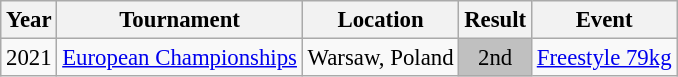<table class="wikitable" style="font-size:95%;">
<tr>
<th>Year</th>
<th>Tournament</th>
<th>Location</th>
<th>Result</th>
<th>Event</th>
</tr>
<tr>
<td>2021</td>
<td><a href='#'>European Championships</a></td>
<td>Warsaw, Poland</td>
<td align="center" bgcolor="silver">2nd</td>
<td><a href='#'>Freestyle 79kg</a></td>
</tr>
</table>
